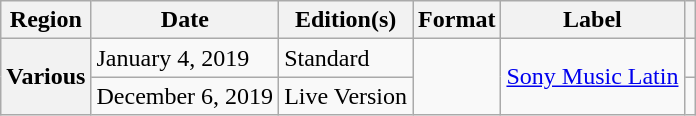<table class="wikitable plainrowheaders">
<tr>
<th scope="col">Region</th>
<th scope="col">Date</th>
<th scope="col">Edition(s)</th>
<th scope="col">Format</th>
<th scope="col">Label</th>
<th scope="col"></th>
</tr>
<tr>
<th rowspan="2" scope="row">Various</th>
<td>January 4, 2019</td>
<td>Standard</td>
<td rowspan="2"></td>
<td rowspan="2"><a href='#'>Sony Music Latin</a></td>
<td></td>
</tr>
<tr>
<td>December 6, 2019</td>
<td>Live Version</td>
<td></td>
</tr>
</table>
